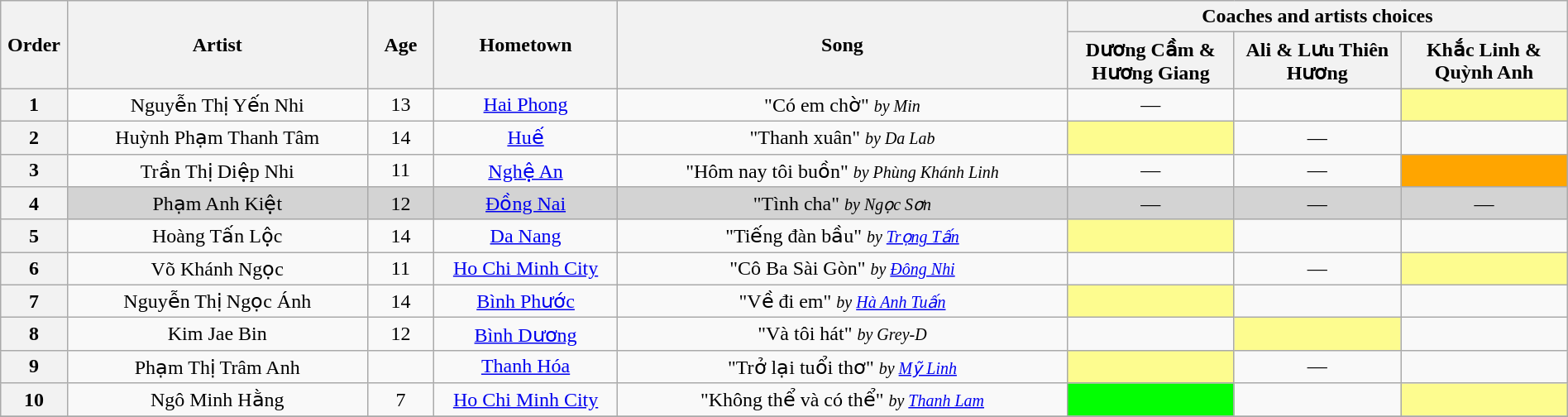<table class="wikitable" style="text-align:center; width:100%;">
<tr>
<th scope="col" rowspan="2" style="width:04%;">Order</th>
<th scope="col" rowspan="2" style="width:18%;">Artist</th>
<th scope="col" rowspan="2" style="width:04%;">Age</th>
<th scope="col" rowspan="2" style="width:11%;">Hometown</th>
<th scope="col" rowspan="2" style="width:27%;">Song</th>
<th scope="col" colspan="4" style="width:30%;">Coaches and artists choices</th>
</tr>
<tr>
<th style="width:10%;">Dương Cầm & Hương Giang</th>
<th style="width:10%;">Ali & Lưu Thiên Hương</th>
<th style="width:10%;">Khắc Linh & Quỳnh Anh</th>
</tr>
<tr>
<th scope="row">1</th>
<td>Nguyễn Thị Yến Nhi</td>
<td>13</td>
<td><a href='#'>Hai Phong</a></td>
<td>"Có em chờ" <small><em>by Min</em></small></td>
<td style="text-align:center;">—</td>
<td style="text-align:center;"></td>
<td style="background:#fdfc8f;text-align:center;"></td>
</tr>
<tr>
<th scope="row">2</th>
<td>Huỳnh Phạm Thanh Tâm</td>
<td>14</td>
<td><a href='#'>Huế</a></td>
<td>"Thanh xuân" <small><em>by Da Lab</em></small></td>
<td style="background:#fdfc8f;text-align:center;"></td>
<td style="text-align:center;">—</td>
<td style="text-align:center;"></td>
</tr>
<tr>
<th scope="row">3</th>
<td>Trần Thị Diệp Nhi</td>
<td>11</td>
<td><a href='#'>Nghệ An</a></td>
<td>"Hôm nay tôi buồn" <small><em>by Phùng Khánh Linh</em></small></td>
<td style="text-align:center;">—</td>
<td style="text-align:center;">—</td>
<td style="background:orange;text-align:center;"></td>
</tr>
<tr>
<th scope="row">4</th>
<td style="background:lightgrey;">Phạm Anh Kiệt</td>
<td style="background:lightgrey;">12</td>
<td style="background:lightgrey;"><a href='#'>Đồng Nai</a></td>
<td style="background:lightgrey;">"Tình cha" <small><em>by Ngọc Sơn</em></small></td>
<td style="background:lightgrey;text-align:center;">—</td>
<td style="background:lightgrey;text-align:center;">—</td>
<td style="background:lightgrey;text-align:center;">—</td>
</tr>
<tr>
<th scope="row">5</th>
<td>Hoàng Tấn Lộc</td>
<td>14</td>
<td><a href='#'>Da Nang</a></td>
<td>"Tiếng đàn bầu" <small><em>by <a href='#'>Trọng Tấn</a></em></small></td>
<td style="background:#fdfc8f;text-align:center;"></td>
<td style="text-align:center;"></td>
<td style="text-align:center;"></td>
</tr>
<tr>
<th scope="row">6</th>
<td>Võ Khánh Ngọc</td>
<td>11</td>
<td><a href='#'>Ho Chi Minh City</a></td>
<td>"Cô Ba Sài Gòn" <small><em>by <a href='#'>Đông Nhi</a></em></small></td>
<td style="text-align:center;"></td>
<td style="text-align:center;">—</td>
<td style="background:#fdfc8f;text-align:center;"></td>
</tr>
<tr>
<th scope="row">7</th>
<td>Nguyễn Thị Ngọc Ánh</td>
<td>14</td>
<td><a href='#'>Bình Phước</a></td>
<td>"Về đi em" <small><em>by <a href='#'>Hà Anh Tuấn</a></em></small></td>
<td style="background:#fdfc8f;text-align:center;"></td>
<td style="text-align:center;"></td>
<td style="text-align:center;"></td>
</tr>
<tr>
<th scope="row">8</th>
<td>Kim Jae Bin</td>
<td>12</td>
<td><a href='#'>Bình Dương</a></td>
<td>"Và tôi hát" <small><em>by Grey-D</em></small></td>
<td style="text-align:center;"></td>
<td style="background:#fdfc8f;text-align:center;"></td>
<td style="text-align:center;"></td>
</tr>
<tr>
<th scope="row">9</th>
<td>Phạm Thị Trâm Anh</td>
<td></td>
<td><a href='#'>Thanh Hóa</a></td>
<td>"Trở lại tuổi thơ" <small><em>by <a href='#'>Mỹ Linh</a></em></small></td>
<td style="background:#fdfc8f;text-align:center;"></td>
<td style="text-align:center;">—</td>
<td style="text-align:center;"></td>
</tr>
<tr>
<th scope="row">10</th>
<td>Ngô Minh Hằng</td>
<td>7</td>
<td><a href='#'>Ho Chi Minh City</a></td>
<td>"Không thể và có thể" <small><em>by <a href='#'>Thanh Lam</a></em></small></td>
<td style="background:#02ff02;text-align:center;"></td>
<td style="text-align:center;"></td>
<td style="background:#fdfc8f;text-align:center;"></td>
</tr>
<tr>
</tr>
</table>
